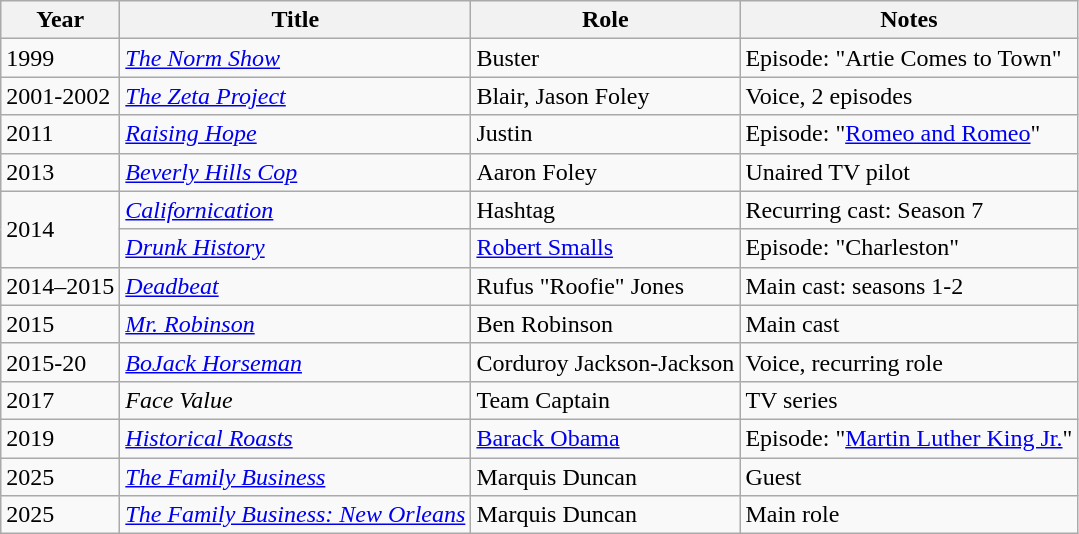<table class="wikitable plainrowheaders sortable" style="margin-right: 0;">
<tr>
<th scope="col">Year</th>
<th scope="col">Title</th>
<th scope="col">Role</th>
<th scope="col" class="unsortable">Notes</th>
</tr>
<tr>
<td>1999</td>
<td><em><a href='#'>The Norm Show</a></em></td>
<td>Buster</td>
<td>Episode: "Artie Comes to Town"</td>
</tr>
<tr>
<td>2001-2002</td>
<td><em><a href='#'>The Zeta Project</a></em></td>
<td>Blair, Jason Foley</td>
<td>Voice, 2 episodes</td>
</tr>
<tr>
<td>2011</td>
<td><em><a href='#'>Raising Hope</a></em></td>
<td>Justin</td>
<td>Episode: "<a href='#'>Romeo and Romeo</a>"</td>
</tr>
<tr>
<td>2013</td>
<td><em><a href='#'>Beverly Hills Cop</a></em></td>
<td>Aaron Foley</td>
<td>Unaired TV pilot</td>
</tr>
<tr>
<td rowspan=2>2014</td>
<td><em><a href='#'>Californication</a></em></td>
<td>Hashtag</td>
<td>Recurring cast: Season 7</td>
</tr>
<tr>
<td><em><a href='#'>Drunk History</a></em></td>
<td><a href='#'>Robert Smalls</a></td>
<td>Episode: "Charleston"</td>
</tr>
<tr>
<td>2014–2015</td>
<td><em><a href='#'>Deadbeat</a></em></td>
<td>Rufus "Roofie" Jones</td>
<td>Main cast: seasons 1-2</td>
</tr>
<tr>
<td>2015</td>
<td><em><a href='#'>Mr. Robinson</a></em></td>
<td>Ben Robinson</td>
<td>Main cast</td>
</tr>
<tr>
<td>2015-20</td>
<td><em><a href='#'>BoJack Horseman</a></em></td>
<td>Corduroy Jackson-Jackson</td>
<td>Voice, recurring role</td>
</tr>
<tr>
<td>2017</td>
<td><em>Face Value</em></td>
<td>Team Captain</td>
<td>TV series</td>
</tr>
<tr>
<td>2019</td>
<td><em><a href='#'>Historical Roasts</a></em></td>
<td><a href='#'>Barack Obama</a></td>
<td>Episode: "<a href='#'>Martin Luther King Jr.</a>"</td>
</tr>
<tr>
<td>2025</td>
<td><em><a href='#'>The Family Business</a></em></td>
<td>Marquis Duncan</td>
<td>Guest</td>
</tr>
<tr>
<td>2025</td>
<td><em><a href='#'>The Family Business: New Orleans</a></em></td>
<td>Marquis Duncan</td>
<td>Main role</td>
</tr>
</table>
